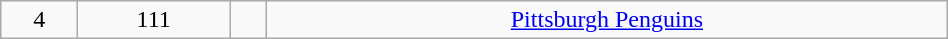<table class="wikitable sortable" width="50%">
<tr align="center" bgcolor="">
<td>4</td>
<td>111</td>
<td></td>
<td><a href='#'>Pittsburgh Penguins</a></td>
</tr>
</table>
